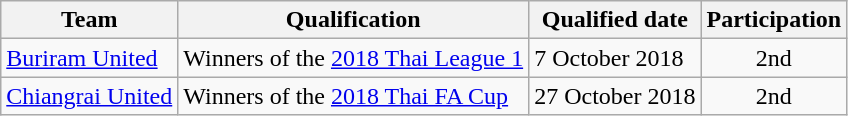<table class="wikitable">
<tr>
<th>Team</th>
<th>Qualification</th>
<th>Qualified date</th>
<th>Participation</th>
</tr>
<tr>
<td><a href='#'>Buriram United</a></td>
<td>Winners of the <a href='#'>2018 Thai League 1</a></td>
<td>7 October 2018</td>
<td align="center">2nd</td>
</tr>
<tr>
<td><a href='#'>Chiangrai United</a></td>
<td>Winners of the <a href='#'>2018 Thai FA Cup</a></td>
<td>27 October 2018</td>
<td align="center">2nd</td>
</tr>
</table>
